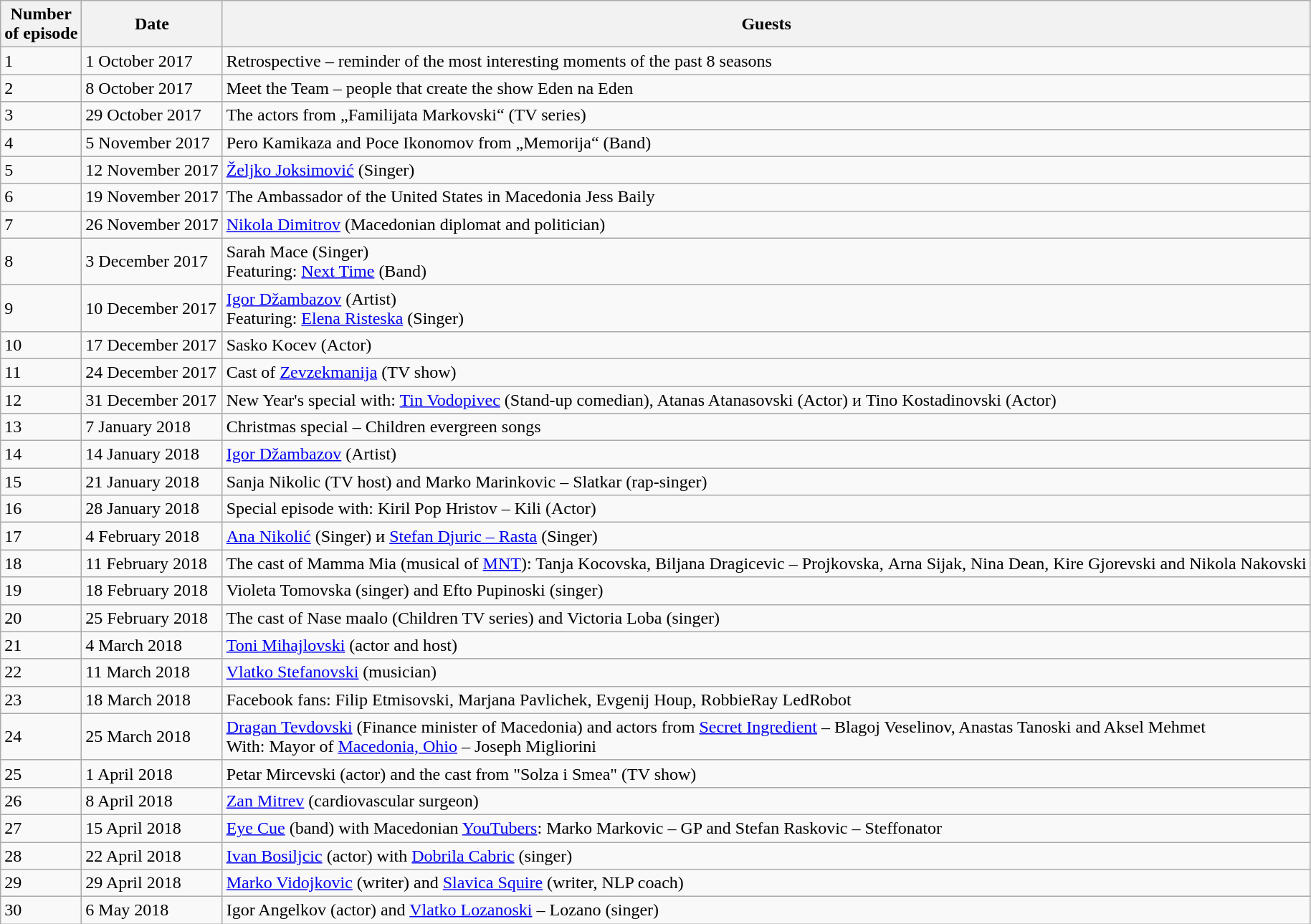<table class="wikitable">
<tr>
<th><strong>Number<br>of episode</strong></th>
<th><strong>Date</strong></th>
<th><strong>Guests</strong></th>
</tr>
<tr>
<td>1</td>
<td>1 October 2017</td>
<td>Retrospective – reminder of the most interesting moments of the past 8 seasons</td>
</tr>
<tr>
<td>2</td>
<td>8 October 2017</td>
<td>Meet the Team – people that create the show Eden na Eden</td>
</tr>
<tr>
<td>3</td>
<td>29 October 2017</td>
<td>The actors from „Familijata Markovski“ (TV series)</td>
</tr>
<tr>
<td>4</td>
<td>5 November 2017</td>
<td>Pero Kamikaza and Poce Ikonomov from „Memorijа“ (Band)</td>
</tr>
<tr>
<td>5</td>
<td>12 November 2017</td>
<td><a href='#'>Željko Joksimović</a> (Singer)</td>
</tr>
<tr>
<td>6</td>
<td>19 November 2017</td>
<td>The Ambassador of the United States in Macedonia Jess Baily</td>
</tr>
<tr>
<td>7</td>
<td>26 November 2017</td>
<td><a href='#'>Nikola Dimitrov</a> (Macedonian diplomat and politician)</td>
</tr>
<tr>
<td>8</td>
<td>3 December 2017</td>
<td>Sarah Mace (Singer)<br>Featuring: <a href='#'>Next Time</a> (Band)</td>
</tr>
<tr>
<td>9</td>
<td>10 December 2017</td>
<td><a href='#'>Igor Džambazov</a> (Artist)<br>Featuring: <a href='#'>Elena Risteska</a> (Singer)</td>
</tr>
<tr>
<td>10</td>
<td>17 December 2017</td>
<td>Sasko Kocev (Actor)</td>
</tr>
<tr>
<td>11</td>
<td>24 December 2017</td>
<td>Cast of <a href='#'>Zevzekmanija</a> (TV show)</td>
</tr>
<tr>
<td>12</td>
<td>31 December 2017</td>
<td>New Year's special with: <a href='#'>Tin Vodopivec</a> (Stand-up comedian), Atanas Atanasovski (Actor) и Tino Kostadinovski (Actor)</td>
</tr>
<tr>
<td>13</td>
<td>7 January 2018</td>
<td>Christmas special – Children evergreen songs</td>
</tr>
<tr>
<td>14</td>
<td>14 January 2018</td>
<td><a href='#'>Igor Džambazov</a> (Artist)</td>
</tr>
<tr>
<td>15</td>
<td>21 January 2018</td>
<td>Sanja Nikolic (TV host) and Marko Marinkovic – Slatkar (rap-singer)</td>
</tr>
<tr>
<td>16</td>
<td>28 January 2018</td>
<td>Special episode with: Kiril Pop Hristov – Kili (Actor)</td>
</tr>
<tr>
<td>17</td>
<td>4 February 2018</td>
<td><a href='#'>Ana Nikolić</a> (Singer) и <a href='#'>Stefan Djuric – Rasta</a> (Singer)</td>
</tr>
<tr>
<td>18</td>
<td>11 February 2018</td>
<td>The cast of Mamma Mia (musical of <a href='#'>MNT</a>): Tanja Kocovska, Biljana Dragicevic – Projkovska, Аrna Sijak, Nina Dean, Kire Gjorevski and Nikola Nakovski</td>
</tr>
<tr>
<td>19</td>
<td>18 February 2018</td>
<td>Violeta Tomovska (singer) and Efto Pupinoski (singer)</td>
</tr>
<tr>
<td>20</td>
<td>25 February 2018</td>
<td>The cast of Nase maalo (Children TV series) and Victoria Loba (singer)</td>
</tr>
<tr>
<td>21</td>
<td>4 March 2018</td>
<td><a href='#'>Toni Mihajlovski</a> (actor and host)</td>
</tr>
<tr>
<td>22</td>
<td>11 March 2018</td>
<td><a href='#'>Vlatko Stefanovski</a> (musician)</td>
</tr>
<tr>
<td>23</td>
<td>18 March 2018</td>
<td>Facebook fans: Filip Etmisovski, Marjana Pavlichek, Evgenij Houp, RobbieRay LedRobot</td>
</tr>
<tr>
<td>24</td>
<td>25 March 2018</td>
<td><a href='#'>Dragan Tevdovski</a> (Finance minister of Macedonia) and actors from <a href='#'>Secret Ingredient</a> – Blagoj Veselinov, Anastas Tanoski and Aksel Mehmet<br>With: Mayor of <a href='#'>Macedonia, Ohio</a> – Joseph Migliorini</td>
</tr>
<tr>
<td>25</td>
<td>1 April 2018</td>
<td>Petar Mircevski (actor) and the cast from "Solza i Smea" (TV show)</td>
</tr>
<tr>
<td>26</td>
<td>8 April 2018</td>
<td><a href='#'>Zan Mitrev</a> (cardiovascular surgeon)</td>
</tr>
<tr>
<td>27</td>
<td>15 April 2018</td>
<td><a href='#'>Eye Cue</a> (band) with Macedonian <a href='#'>YouTubers</a>: Marko Markovic – GP and Stefan Raskovic – Steffonator</td>
</tr>
<tr>
<td>28</td>
<td>22 April 2018</td>
<td><a href='#'>Ivan Bosiljcic</a> (actor) with <a href='#'>Dobrila Cabric</a> (singer)</td>
</tr>
<tr>
<td>29</td>
<td>29 April 2018</td>
<td><a href='#'>Marko Vidojkovic</a> (writer) and <a href='#'>Slavica Squire</a> (writer, NLP coach)</td>
</tr>
<tr>
<td>30</td>
<td>6 May 2018</td>
<td>Igor Angelkov (actor) and <a href='#'>Vlatko Lozanoski</a> – Lozano (singer)</td>
</tr>
</table>
